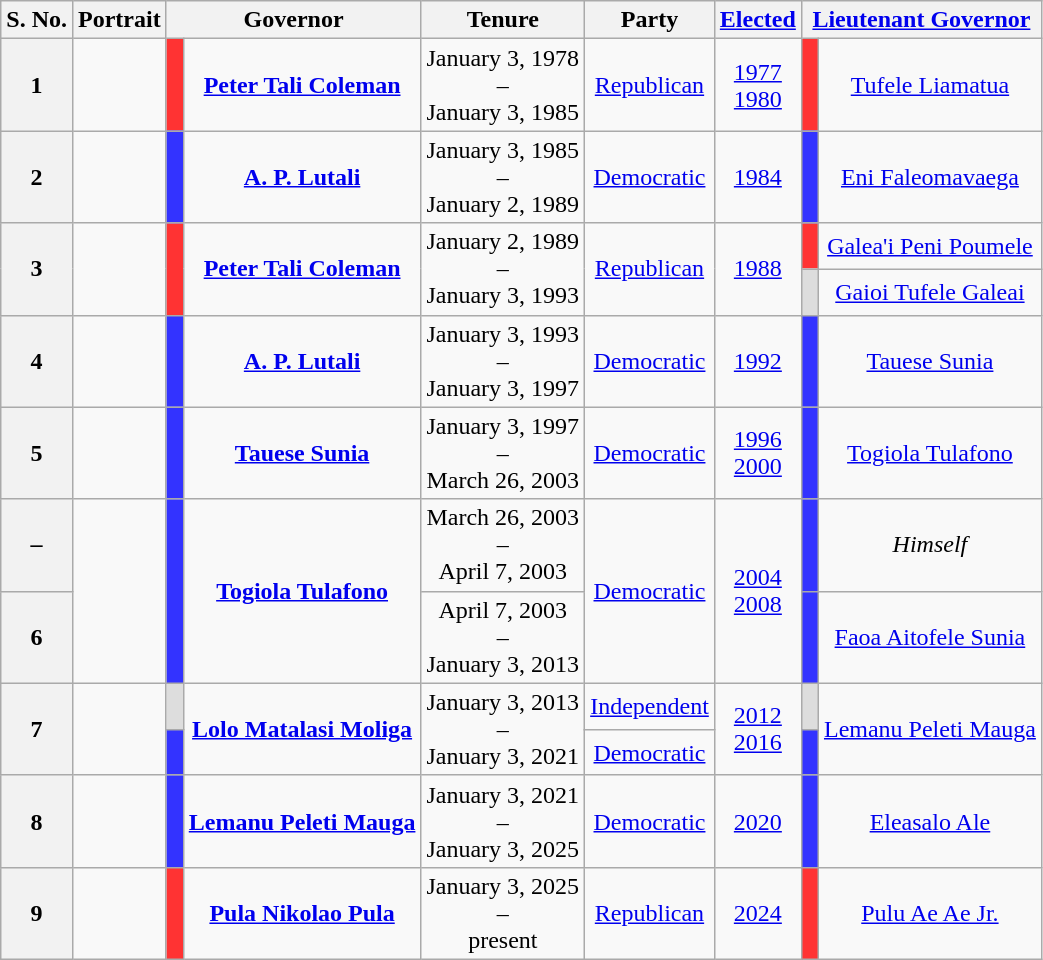<table class="wikitable" style="text-align: center;">
<tr>
<th>S. No.</th>
<th>Portrait</th>
<th colspan="2">Governor</th>
<th>Tenure</th>
<th>Party</th>
<th><a href='#'>Elected</a></th>
<th colspan="2"><a href='#'>Lieutenant Governor</a></th>
</tr>
<tr>
<th>1</th>
<td></td>
<td style="background:#FF3333;"></td>
<td><strong><a href='#'>Peter Tali Coleman</a></strong><br></td>
<td><span>January 3, 1978</span><br>–<br><span>January 3, 1985</span></td>
<td><a href='#'>Republican</a></td>
<td><a href='#'>1977</a><br><a href='#'>1980</a></td>
<td style="background:#FF3333;"></td>
<td><a href='#'>Tufele Liamatua</a></td>
</tr>
<tr>
<th>2</th>
<td></td>
<td style="background:#3333FF;"> </td>
<td><strong><a href='#'>A. P. Lutali</a></strong><br></td>
<td><span>January 3, 1985</span><br>–<br><span>January 2, 1989</span></td>
<td><a href='#'>Democratic</a></td>
<td><a href='#'>1984</a></td>
<td style="background:#3333FF;"></td>
<td><a href='#'>Eni Faleomavaega</a></td>
</tr>
<tr>
<th rowspan=2>3</th>
<td rowspan=2></td>
<td rowspan=2 style="background:#FF3333;"></td>
<td rowspan=2><strong><a href='#'>Peter Tali Coleman</a></strong><br></td>
<td rowspan=2><span>January 2, 1989</span><br>–<br><span>January 3, 1993</span></td>
<td rowspan=2><a href='#'>Republican</a></td>
<td rowspan=2><a href='#'>1988</a></td>
<td style="background:#FF3333;"></td>
<td><a href='#'>Galea'i Peni Poumele</a></td>
</tr>
<tr>
<td style="background:#DDDDDD;"> </td>
<td><a href='#'>Gaioi Tufele Galeai</a></td>
</tr>
<tr>
<th>4</th>
<td></td>
<td style="background:#3333FF;"></td>
<td><strong><a href='#'>A. P. Lutali</a></strong><br></td>
<td><span>January 3, 1993</span><br>–<br><span>January 3, 1997</span></td>
<td><a href='#'>Democratic</a></td>
<td><a href='#'>1992</a></td>
<td style="background:#3333FF;"></td>
<td><a href='#'>Tauese Sunia</a></td>
</tr>
<tr>
<th>5</th>
<td></td>
<td style="background:#3333FF;"></td>
<td><strong><a href='#'>Tauese Sunia</a></strong><br></td>
<td><span>January 3, 1997</span><br>–<br><span>March 26, 2003</span></td>
<td><a href='#'>Democratic</a></td>
<td><a href='#'>1996</a><br><a href='#'>2000</a></td>
<td style="background:#3333FF;"></td>
<td><a href='#'>Togiola Tulafono</a></td>
</tr>
<tr>
<th>–</th>
<td rowspan=2></td>
<td rowspan=2 style="background:#3333FF;"></td>
<td rowspan=2><strong><a href='#'>Togiola Tulafono</a></strong><br></td>
<td><span>March 26, 2003</span><br>–<br><span>April 7, 2003</span></td>
<td rowspan=2><a href='#'>Democratic</a></td>
<td rowspan=2><a href='#'>2004</a><br><a href='#'>2008</a></td>
<td style="background:#3333FF;"></td>
<td><em>Himself</em></td>
</tr>
<tr>
<th>6</th>
<td><span>April 7, 2003</span><br>–<br><span>January 3, 2013</span></td>
<td style="background:#3333FF;"> </td>
<td><a href='#'>Faoa Aitofele Sunia</a></td>
</tr>
<tr>
<th rowspan=2>7</th>
<td rowspan=2></td>
<td style="background:#DDDDDD;"></td>
<td rowspan=2><strong><a href='#'>Lolo Matalasi Moliga</a></strong><br></td>
<td rowspan=2><span>January 3, 2013</span><br>–<br><span>January 3, 2021</span></td>
<td><a href='#'>Independent</a></td>
<td rowspan=2><a href='#'>2012</a><br><a href='#'>2016</a></td>
<td style="background:#DDDDDD;"></td>
<td rowspan=2><a href='#'>Lemanu Peleti Mauga</a></td>
</tr>
<tr>
<td style="background:#3333FF;"></td>
<td><a href='#'>Democratic</a></td>
<td style="background:#3333FF;"></td>
</tr>
<tr>
<th>8</th>
<td></td>
<td style="background:#3333FF;"> </td>
<td><strong><a href='#'>Lemanu Peleti Mauga</a></strong><br></td>
<td><span>January 3, 2021</span><br>–<br><span> January 3, 2025</span></td>
<td><a href='#'>Democratic</a></td>
<td><a href='#'>2020</a></td>
<td style="background:#3333FF;"></td>
<td><a href='#'>Eleasalo Ale</a></td>
</tr>
<tr>
<th rowspan=2>9</th>
<td rowspan=2></td>
<td rowspan=2 style="background:#FF3333;"></td>
<td><strong><a href='#'>Pula Nikolao Pula</a></strong><br></td>
<td><span>January 3, 2025</span><br>–<br><span> present</span></td>
<td><a href='#'>Republican</a></td>
<td><a href='#'>2024</a></td>
<td style="background:#FF3333;"></td>
<td><a href='#'>Pulu Ae Ae Jr.</a></td>
</tr>
</table>
